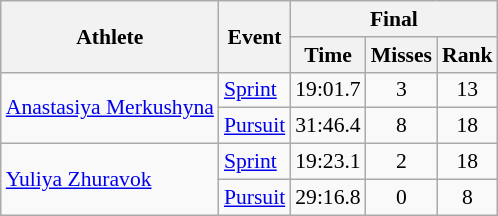<table class="wikitable" style="font-size:90%;">
<tr>
<th rowspan="2">Athlete</th>
<th rowspan="2">Event</th>
<th colspan="3">Final</th>
</tr>
<tr>
<th>Time</th>
<th>Misses</th>
<th>Rank</th>
</tr>
<tr>
<td rowspan="2"><a href='#'>Anastasiya Merkushyna</a></td>
<td><a href='#'>Sprint</a></td>
<td align="center">19:01.7</td>
<td align="center">3</td>
<td align="center">13</td>
</tr>
<tr>
<td><a href='#'>Pursuit</a></td>
<td align="center">31:46.4</td>
<td align="center">8</td>
<td align="center">18</td>
</tr>
<tr>
<td rowspan="2"><a href='#'>Yuliya Zhuravok</a></td>
<td><a href='#'>Sprint</a></td>
<td align="center">19:23.1</td>
<td align="center">2</td>
<td align="center">18</td>
</tr>
<tr>
<td><a href='#'>Pursuit</a></td>
<td align="center">29:16.8</td>
<td align="center">0</td>
<td align="center">8</td>
</tr>
</table>
